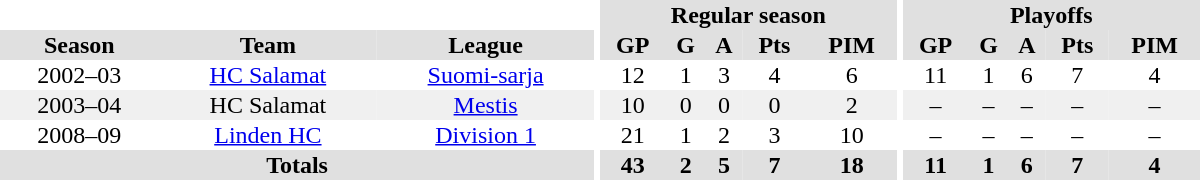<table border="0" cellpadding="1" cellspacing="0" style="text-align:center; width:50em">
<tr bgcolor="#e0e0e0">
<th colspan="3" bgcolor="#ffffff"></th>
<th rowspan="100" bgcolor="#ffffff"></th>
<th colspan="5">Regular season</th>
<th rowspan="100" bgcolor="#ffffff"></th>
<th colspan="5">Playoffs</th>
</tr>
<tr style="background:#e0e0e0;">
<th>Season</th>
<th>Team</th>
<th>League</th>
<th>GP</th>
<th>G</th>
<th>A</th>
<th>Pts</th>
<th>PIM</th>
<th>GP</th>
<th>G</th>
<th>A</th>
<th>Pts</th>
<th>PIM</th>
</tr>
<tr style="text-align:center;">
<td>2002–03</td>
<td><a href='#'>HC Salamat</a></td>
<td><a href='#'>Suomi-sarja</a></td>
<td>12</td>
<td>1</td>
<td>3</td>
<td>4</td>
<td>6</td>
<td>11</td>
<td>1</td>
<td>6</td>
<td>7</td>
<td>4</td>
</tr>
<tr style="text-align:center; background:#f0f0f0;">
<td>2003–04</td>
<td>HC Salamat</td>
<td><a href='#'>Mestis</a></td>
<td>10</td>
<td>0</td>
<td>0</td>
<td>0</td>
<td>2</td>
<td>–</td>
<td>–</td>
<td>–</td>
<td>–</td>
<td>–</td>
</tr>
<tr style="text-align:center;">
<td>2008–09</td>
<td><a href='#'>Linden HC</a></td>
<td><a href='#'>Division 1</a></td>
<td>21</td>
<td>1</td>
<td>2</td>
<td>3</td>
<td>10</td>
<td>–</td>
<td>–</td>
<td>–</td>
<td>–</td>
<td>–</td>
</tr>
<tr style="text-align:center; background:#e0e0e0;">
<th colspan="3">Totals</th>
<th>43</th>
<th>2</th>
<th>5</th>
<th>7</th>
<th>18</th>
<th>11</th>
<th>1</th>
<th>6</th>
<th>7</th>
<th>4</th>
</tr>
</table>
